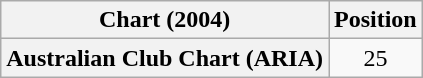<table class="wikitable plainrowheaders" style="text-align:center">
<tr>
<th>Chart (2004)</th>
<th>Position</th>
</tr>
<tr>
<th scope="row">Australian Club Chart (ARIA)</th>
<td>25</td>
</tr>
</table>
